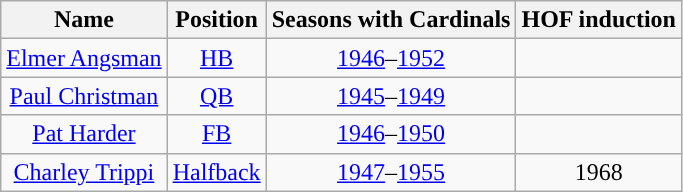<table class="wikitable" style="text-align:center">
<tr>
<th>Name</th>
<th>Position</th>
<th>Seasons with Cardinals</th>
<th>HOF induction</th>
</tr>
<tr>
<td><a href='#'>Elmer Angsman</a></td>
<td><a href='#'>HB</a></td>
<td><a href='#'>1946</a>–<a href='#'>1952</a></td>
<td></td>
</tr>
<tr>
<td><a href='#'>Paul Christman</a></td>
<td><a href='#'>QB</a></td>
<td><a href='#'>1945</a>–<a href='#'>1949</a></td>
<td></td>
</tr>
<tr>
<td><a href='#'>Pat Harder</a></td>
<td><a href='#'>FB</a></td>
<td><a href='#'>1946</a>–<a href='#'>1950</a></td>
<td></td>
</tr>
<tr>
<td><a href='#'>Charley Trippi</a></td>
<td><a href='#'>Halfback</a></td>
<td><a href='#'>1947</a>–<a href='#'>1955</a></td>
<td>1968</td>
</tr>
</table>
